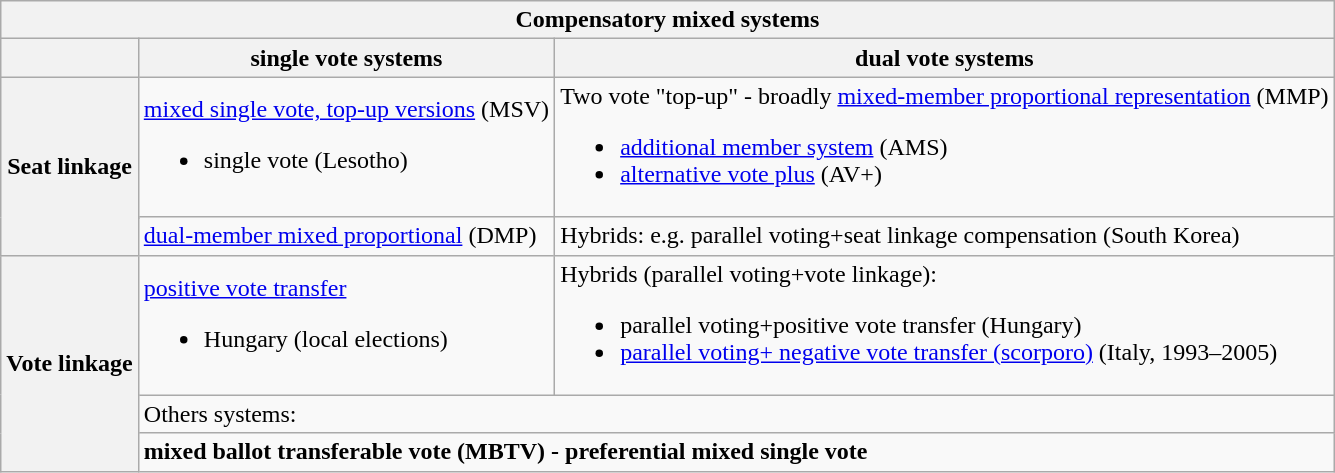<table class="wikitable">
<tr>
<th colspan="3">Compensatory mixed systems</th>
</tr>
<tr>
<th></th>
<th>single vote systems</th>
<th>dual vote systems</th>
</tr>
<tr>
<th rowspan="3">Seat linkage</th>
<td rowspan="2"><a href='#'>mixed single vote, top-up versions</a> (MSV)<br><ul><li>single vote (Lesotho)</li></ul></td>
<td>Two vote "top-up" - broadly <a href='#'>mixed-member proportional representation</a> (MMP)<br><ul><li><a href='#'>additional member system</a> (AMS)</li><li><a href='#'>alternative vote plus</a> (AV+)</li></ul></td>
</tr>
<tr>
<td rowspan="2">Hybrids: e.g. parallel voting+seat linkage compensation (South Korea)</td>
</tr>
<tr>
<td><a href='#'>dual-member mixed proportional</a> (DMP)</td>
</tr>
<tr>
<th rowspan="3">Vote linkage</th>
<td><a href='#'>positive vote transfer</a><br><ul><li>Hungary (local elections)</li></ul></td>
<td>Hybrids (parallel voting+vote linkage):<br><ul><li>parallel voting+positive vote transfer (Hungary)</li><li><a href='#'>parallel voting+ negative vote transfer (scorporo)</a> (Italy, 1993–2005)</li></ul></td>
</tr>
<tr>
<td colspan="2">Others systems:</td>
</tr>
<tr>
<td colspan="2"><strong>mixed ballot transferable vote (MBTV) - preferential mixed single vote</strong></td>
</tr>
</table>
